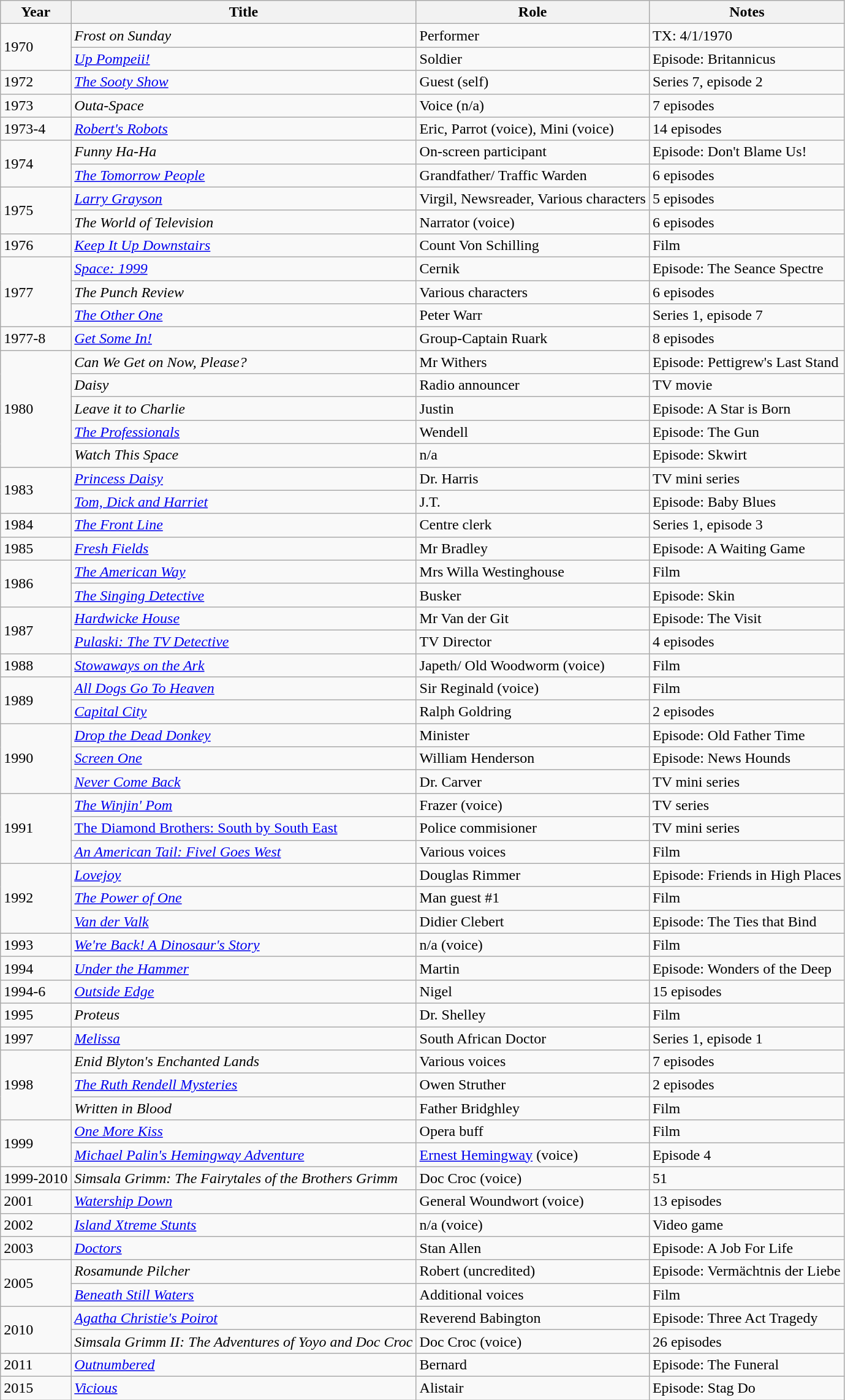<table class="wikitable">
<tr>
<th>Year</th>
<th>Title</th>
<th>Role</th>
<th>Notes</th>
</tr>
<tr>
<td rowspan="2">1970</td>
<td><em>Frost on Sunday</em></td>
<td>Performer</td>
<td>TX: 4/1/1970</td>
</tr>
<tr>
<td><em><a href='#'>Up Pompeii!</a></em></td>
<td>Soldier</td>
<td>Episode: Britannicus</td>
</tr>
<tr>
<td>1972</td>
<td><em><a href='#'>The Sooty Show</a></em></td>
<td>Guest (self)</td>
<td>Series 7, episode 2</td>
</tr>
<tr>
<td>1973</td>
<td><em>Outa-Space</em></td>
<td>Voice (n/a)</td>
<td>7 episodes</td>
</tr>
<tr>
<td>1973-4</td>
<td><em><a href='#'>Robert's Robots</a></em></td>
<td>Eric, Parrot (voice), Mini (voice)</td>
<td>14 episodes</td>
</tr>
<tr>
<td rowspan="2">1974</td>
<td><em>Funny Ha-Ha</em></td>
<td>On-screen participant</td>
<td>Episode: Don't Blame Us!</td>
</tr>
<tr>
<td><em><a href='#'>The Tomorrow People</a></em></td>
<td>Grandfather/ Traffic Warden</td>
<td>6 episodes</td>
</tr>
<tr>
<td rowspan="2">1975</td>
<td><em><a href='#'>Larry Grayson</a></em></td>
<td>Virgil, Newsreader, Various characters</td>
<td>5 episodes</td>
</tr>
<tr>
<td><em>The World of Television</em></td>
<td>Narrator (voice)</td>
<td>6 episodes</td>
</tr>
<tr>
<td>1976</td>
<td><em><a href='#'>Keep It Up Downstairs</a></em></td>
<td>Count Von Schilling</td>
<td>Film</td>
</tr>
<tr>
<td rowspan="3">1977</td>
<td><em><a href='#'>Space: 1999</a></em></td>
<td>Cernik</td>
<td>Episode: The Seance Spectre</td>
</tr>
<tr>
<td><em>The Punch Review</em></td>
<td>Various characters</td>
<td>6 episodes</td>
</tr>
<tr>
<td><em><a href='#'>The Other One</a></em></td>
<td>Peter Warr</td>
<td>Series 1, episode 7</td>
</tr>
<tr>
<td>1977-8</td>
<td><em><a href='#'>Get Some In!</a></em></td>
<td>Group-Captain Ruark</td>
<td>8 episodes</td>
</tr>
<tr>
<td rowspan="5">1980</td>
<td><em>Can We Get on Now, Please?</em></td>
<td>Mr Withers</td>
<td>Episode: Pettigrew's Last Stand</td>
</tr>
<tr>
<td><em>Daisy</em></td>
<td>Radio announcer</td>
<td>TV movie</td>
</tr>
<tr>
<td><em>Leave it to Charlie</em></td>
<td>Justin</td>
<td>Episode: A Star is Born</td>
</tr>
<tr>
<td><a href='#'><em>The Professionals</em></a></td>
<td>Wendell</td>
<td>Episode: The Gun</td>
</tr>
<tr>
<td><em>Watch This Space</em></td>
<td>n/a</td>
<td>Episode: Skwirt</td>
</tr>
<tr>
<td rowspan="2">1983</td>
<td><a href='#'><em>Princess Daisy</em></a></td>
<td>Dr. Harris</td>
<td>TV mini series</td>
</tr>
<tr>
<td><em><a href='#'>Tom, Dick and Harriet</a></em></td>
<td>J.T.</td>
<td>Episode: Baby Blues</td>
</tr>
<tr>
<td>1984</td>
<td><a href='#'><em>The Front Line</em></a></td>
<td>Centre clerk</td>
<td>Series 1, episode 3</td>
</tr>
<tr>
<td>1985</td>
<td><em><a href='#'>Fresh Fields</a></em></td>
<td>Mr Bradley</td>
<td>Episode: A Waiting Game</td>
</tr>
<tr>
<td rowspan="2">1986</td>
<td><a href='#'><em>The American Way</em></a></td>
<td>Mrs Willa Westinghouse</td>
<td>Film</td>
</tr>
<tr>
<td><em><a href='#'>The Singing Detective</a></em></td>
<td>Busker</td>
<td>Episode: Skin</td>
</tr>
<tr>
<td rowspan="2">1987</td>
<td><em><a href='#'>Hardwicke House</a></em></td>
<td>Mr Van der Git</td>
<td>Episode: The Visit</td>
</tr>
<tr>
<td><a href='#'><em>Pulaski: The TV Detective</em></a></td>
<td>TV Director</td>
<td>4 episodes</td>
</tr>
<tr>
<td>1988</td>
<td><em><a href='#'>Stowaways on the Ark</a></em></td>
<td>Japeth/ Old Woodworm (voice)</td>
<td>Film</td>
</tr>
<tr>
<td rowspan="2">1989</td>
<td><a href='#'><em>All Dogs Go To Heaven</em></a></td>
<td>Sir Reginald (voice)</td>
<td>Film</td>
</tr>
<tr>
<td><a href='#'><em>Capital City</em></a></td>
<td>Ralph Goldring</td>
<td>2 episodes</td>
</tr>
<tr>
<td rowspan="3">1990</td>
<td><em><a href='#'>Drop the Dead Donkey</a></em></td>
<td>Minister</td>
<td>Episode: Old Father Time</td>
</tr>
<tr>
<td><em><a href='#'>Screen One</a></em></td>
<td>William Henderson</td>
<td>Episode: News Hounds</td>
</tr>
<tr>
<td><em><a href='#'>Never Come Back</a></em></td>
<td>Dr. Carver</td>
<td>TV mini series</td>
</tr>
<tr>
<td rowspan="3">1991</td>
<td><em><a href='#'>The Winjin' Pom</a></em></td>
<td>Frazer (voice)</td>
<td>TV series</td>
</tr>
<tr>
<td><a href='#'>The Diamond Brothers: South by South East</a></td>
<td>Police commisioner</td>
<td>TV mini series</td>
</tr>
<tr>
<td><a href='#'><em>An American Tail: Fivel Goes West</em></a></td>
<td>Various voices</td>
<td>Film</td>
</tr>
<tr>
<td rowspan="3">1992</td>
<td><em><a href='#'>Lovejoy</a></em></td>
<td>Douglas Rimmer</td>
<td>Episode: Friends in High Places</td>
</tr>
<tr>
<td><a href='#'><em>The Power of One</em></a></td>
<td>Man guest #1</td>
<td>Film</td>
</tr>
<tr>
<td><em><a href='#'>Van der Valk</a></em></td>
<td>Didier Clebert</td>
<td>Episode: The Ties that Bind</td>
</tr>
<tr>
<td>1993</td>
<td><em><a href='#'>We're Back! A Dinosaur's Story</a></em></td>
<td>n/a (voice)</td>
<td>Film</td>
</tr>
<tr>
<td>1994</td>
<td><em><a href='#'>Under the Hammer</a></em></td>
<td>Martin</td>
<td>Episode: Wonders of the Deep</td>
</tr>
<tr>
<td>1994-6</td>
<td><a href='#'><em>Outside Edge</em></a></td>
<td>Nigel</td>
<td>15 episodes</td>
</tr>
<tr>
<td>1995</td>
<td><em>Proteus</em></td>
<td>Dr. Shelley</td>
<td>Film</td>
</tr>
<tr>
<td>1997</td>
<td><a href='#'><em>Melissa</em></a></td>
<td>South African Doctor</td>
<td>Series 1, episode 1</td>
</tr>
<tr>
<td rowspan="3">1998</td>
<td><em>Enid Blyton's Enchanted Lands</em></td>
<td>Various voices</td>
<td>7 episodes</td>
</tr>
<tr>
<td><em><a href='#'>The Ruth Rendell Mysteries</a></em></td>
<td>Owen Struther</td>
<td>2 episodes</td>
</tr>
<tr>
<td><em>Written in Blood</em></td>
<td>Father Bridghley</td>
<td>Film</td>
</tr>
<tr>
<td rowspan="2">1999</td>
<td><a href='#'><em>One More Kiss</em></a></td>
<td>Opera buff</td>
<td>Film</td>
</tr>
<tr>
<td><em><a href='#'>Michael Palin's Hemingway Adventure</a></em></td>
<td><a href='#'>Ernest Hemingway</a> (voice)</td>
<td>Episode 4</td>
</tr>
<tr>
<td>1999-2010</td>
<td><em>Simsala Grimm: The Fairytales of the Brothers Grimm</em></td>
<td>Doc Croc (voice)</td>
<td>51</td>
</tr>
<tr>
<td>2001</td>
<td><a href='#'><em>Watership Down</em></a></td>
<td>General Woundwort (voice)</td>
<td>13 episodes</td>
</tr>
<tr>
<td>2002</td>
<td><em><a href='#'>Island Xtreme Stunts</a></em></td>
<td>n/a (voice)</td>
<td>Video game</td>
</tr>
<tr>
<td>2003</td>
<td><a href='#'><em>Doctors</em></a></td>
<td>Stan Allen</td>
<td>Episode: A Job For Life</td>
</tr>
<tr>
<td rowspan="2">2005</td>
<td><em>Rosamunde Pilcher</em></td>
<td>Robert (uncredited)</td>
<td>Episode: Vermächtnis der Liebe</td>
</tr>
<tr>
<td><em><a href='#'>Beneath Still Waters</a></em></td>
<td>Additional voices</td>
<td>Film</td>
</tr>
<tr>
<td rowspan="2">2010</td>
<td><em><a href='#'>Agatha Christie's Poirot</a></em></td>
<td>Reverend Babington</td>
<td>Episode: Three Act Tragedy</td>
</tr>
<tr>
<td><em>Simsala Grimm II: The Adventures of Yoyo and Doc Croc</em></td>
<td>Doc Croc (voice)</td>
<td>26 episodes</td>
</tr>
<tr>
<td>2011</td>
<td><a href='#'><em>Outnumbered</em></a></td>
<td>Bernard</td>
<td>Episode: The Funeral</td>
</tr>
<tr>
<td>2015</td>
<td><a href='#'><em>Vicious</em></a></td>
<td>Alistair</td>
<td>Episode: Stag Do</td>
</tr>
</table>
